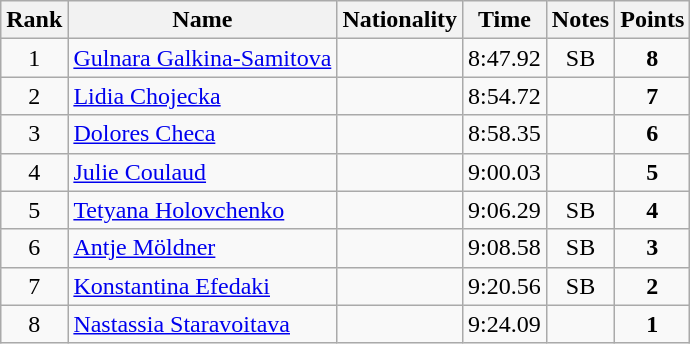<table class="wikitable sortable" style="text-align:center">
<tr>
<th>Rank</th>
<th>Name</th>
<th>Nationality</th>
<th>Time</th>
<th>Notes</th>
<th>Points</th>
</tr>
<tr>
<td>1</td>
<td align=left><a href='#'>Gulnara Galkina-Samitova</a></td>
<td align=left></td>
<td>8:47.92</td>
<td>SB</td>
<td><strong>8</strong></td>
</tr>
<tr>
<td>2</td>
<td align=left><a href='#'>Lidia Chojecka</a></td>
<td align=left></td>
<td>8:54.72</td>
<td></td>
<td><strong>7</strong></td>
</tr>
<tr>
<td>3</td>
<td align=left><a href='#'>Dolores Checa</a></td>
<td align=left></td>
<td>8:58.35</td>
<td></td>
<td><strong>6</strong></td>
</tr>
<tr>
<td>4</td>
<td align=left><a href='#'>Julie Coulaud</a></td>
<td align=left></td>
<td>9:00.03</td>
<td></td>
<td><strong>5</strong></td>
</tr>
<tr>
<td>5</td>
<td align=left><a href='#'>Tetyana Holovchenko</a></td>
<td align=left></td>
<td>9:06.29</td>
<td>SB</td>
<td><strong>4</strong></td>
</tr>
<tr>
<td>6</td>
<td align=left><a href='#'>Antje Möldner</a></td>
<td align=left></td>
<td>9:08.58</td>
<td>SB</td>
<td><strong>3</strong></td>
</tr>
<tr>
<td>7</td>
<td align=left><a href='#'>Konstantina Efedaki</a></td>
<td align=left></td>
<td>9:20.56</td>
<td>SB</td>
<td><strong>2</strong></td>
</tr>
<tr>
<td>8</td>
<td align=left><a href='#'>Nastassia Staravoitava</a></td>
<td align=left></td>
<td>9:24.09</td>
<td></td>
<td><strong>1</strong></td>
</tr>
</table>
